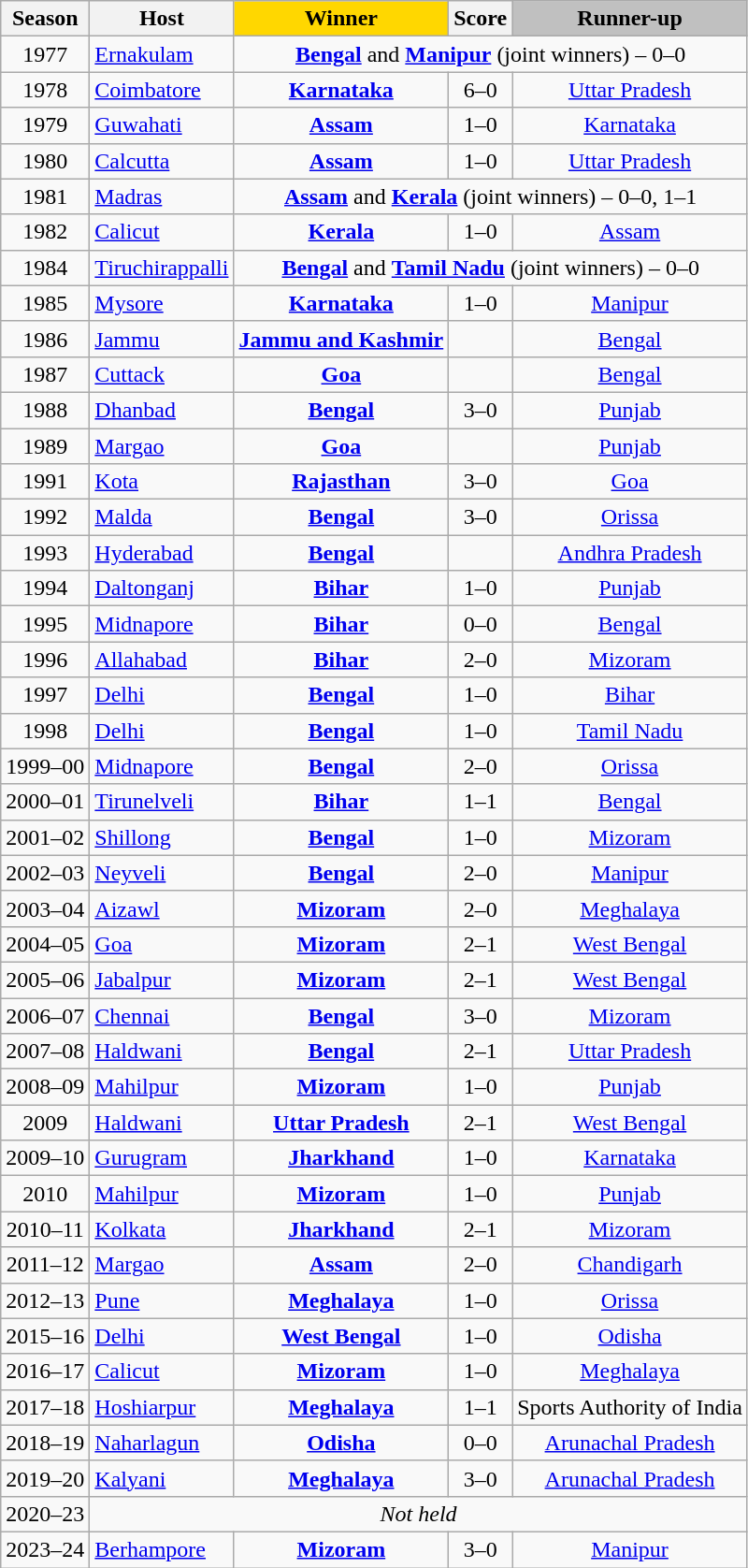<table class="wikitable sortable" style="text-align:center">
<tr>
<th>Season</th>
<th>Host</th>
<th style="background:gold">Winner</th>
<th>Score</th>
<th style="background:silver">Runner-up</th>
</tr>
<tr>
<td>1977</td>
<td align=left><a href='#'>Ernakulam</a></td>
<td colspan="3"><strong><a href='#'>Bengal</a></strong> and <strong><a href='#'>Manipur</a></strong> (joint winners) – 0–0</td>
</tr>
<tr>
<td>1978</td>
<td align=left><a href='#'>Coimbatore</a></td>
<td><strong><a href='#'>Karnataka</a></strong></td>
<td>6–0</td>
<td><a href='#'>Uttar Pradesh</a></td>
</tr>
<tr>
<td>1979</td>
<td align=left><a href='#'>Guwahati</a></td>
<td><strong><a href='#'>Assam</a></strong></td>
<td>1–0</td>
<td><a href='#'>Karnataka</a></td>
</tr>
<tr>
<td>1980</td>
<td align=left><a href='#'>Calcutta</a></td>
<td><strong><a href='#'>Assam</a></strong></td>
<td>1–0</td>
<td><a href='#'>Uttar Pradesh</a></td>
</tr>
<tr>
<td>1981</td>
<td align=left><a href='#'>Madras</a></td>
<td colspan="3"><strong><a href='#'>Assam</a></strong> and <strong><a href='#'>Kerala</a></strong> (joint winners) – 0–0, 1–1</td>
</tr>
<tr>
<td>1982</td>
<td align=left><a href='#'>Calicut</a></td>
<td><strong><a href='#'>Kerala</a></strong></td>
<td>1–0</td>
<td><a href='#'>Assam</a></td>
</tr>
<tr>
<td>1984</td>
<td align=left><a href='#'>Tiruchirappalli</a></td>
<td colspan="3"><strong><a href='#'>Bengal</a></strong> and <strong><a href='#'>Tamil Nadu</a></strong> (joint winners) – 0–0</td>
</tr>
<tr>
<td>1985</td>
<td align=left><a href='#'>Mysore</a></td>
<td><strong><a href='#'>Karnataka</a></strong></td>
<td>1–0</td>
<td><a href='#'>Manipur</a></td>
</tr>
<tr>
<td>1986</td>
<td align=left><a href='#'>Jammu</a></td>
<td><strong><a href='#'>Jammu and Kashmir</a></strong></td>
<td></td>
<td><a href='#'>Bengal</a></td>
</tr>
<tr>
<td>1987</td>
<td align=left><a href='#'>Cuttack</a></td>
<td><strong><a href='#'>Goa</a></strong></td>
<td></td>
<td><a href='#'>Bengal</a></td>
</tr>
<tr>
<td>1988</td>
<td align=left><a href='#'>Dhanbad</a></td>
<td><strong><a href='#'>Bengal</a></strong></td>
<td>3–0</td>
<td><a href='#'>Punjab</a></td>
</tr>
<tr>
<td>1989</td>
<td align=left><a href='#'>Margao</a></td>
<td><strong><a href='#'>Goa</a></strong></td>
<td></td>
<td><a href='#'>Punjab</a></td>
</tr>
<tr>
<td>1991</td>
<td align=left><a href='#'>Kota</a></td>
<td><strong><a href='#'>Rajasthan</a></strong></td>
<td>3–0</td>
<td><a href='#'>Goa</a></td>
</tr>
<tr>
<td>1992</td>
<td align=left><a href='#'>Malda</a></td>
<td><strong><a href='#'>Bengal</a></strong></td>
<td>3–0</td>
<td><a href='#'>Orissa</a></td>
</tr>
<tr>
<td>1993</td>
<td align=left><a href='#'>Hyderabad</a></td>
<td><strong><a href='#'>Bengal</a></strong></td>
<td></td>
<td><a href='#'>Andhra Pradesh</a></td>
</tr>
<tr>
<td>1994</td>
<td align=left><a href='#'>Daltonganj</a></td>
<td><strong><a href='#'>Bihar</a></strong></td>
<td>1–0</td>
<td><a href='#'>Punjab</a></td>
</tr>
<tr>
<td>1995</td>
<td align=left><a href='#'>Midnapore</a></td>
<td><strong><a href='#'>Bihar</a></strong></td>
<td>0–0 </td>
<td><a href='#'>Bengal</a></td>
</tr>
<tr>
<td>1996</td>
<td align=left><a href='#'>Allahabad</a></td>
<td><strong><a href='#'>Bihar</a></strong></td>
<td>2–0</td>
<td><a href='#'>Mizoram</a></td>
</tr>
<tr>
<td>1997</td>
<td align=left><a href='#'>Delhi</a></td>
<td><strong><a href='#'>Bengal</a></strong></td>
<td>1–0</td>
<td><a href='#'>Bihar</a></td>
</tr>
<tr>
<td>1998</td>
<td align=left><a href='#'>Delhi</a></td>
<td><strong><a href='#'>Bengal</a></strong></td>
<td>1–0</td>
<td><a href='#'>Tamil Nadu</a></td>
</tr>
<tr>
<td>1999–00</td>
<td align=left><a href='#'>Midnapore</a></td>
<td><strong><a href='#'>Bengal</a></strong></td>
<td>2–0</td>
<td><a href='#'>Orissa</a></td>
</tr>
<tr>
<td>2000–01</td>
<td align=left><a href='#'>Tirunelveli</a></td>
<td><strong><a href='#'>Bihar</a></strong></td>
<td>1–1 </td>
<td><a href='#'>Bengal</a></td>
</tr>
<tr>
<td>2001–02</td>
<td align=left><a href='#'>Shillong</a></td>
<td><strong><a href='#'>Bengal</a></strong></td>
<td>1–0</td>
<td><a href='#'>Mizoram</a></td>
</tr>
<tr>
<td>2002–03</td>
<td align=left><a href='#'>Neyveli</a></td>
<td><strong><a href='#'>Bengal</a></strong></td>
<td>2–0</td>
<td><a href='#'>Manipur</a></td>
</tr>
<tr>
<td>2003–04</td>
<td align=left><a href='#'>Aizawl</a></td>
<td><strong><a href='#'>Mizoram</a></strong></td>
<td>2–0</td>
<td><a href='#'>Meghalaya</a></td>
</tr>
<tr>
<td>2004–05</td>
<td align=left><a href='#'>Goa</a></td>
<td><strong><a href='#'>Mizoram</a></strong></td>
<td>2–1</td>
<td><a href='#'>West Bengal</a></td>
</tr>
<tr>
<td>2005–06</td>
<td align=left><a href='#'>Jabalpur</a></td>
<td><strong><a href='#'>Mizoram</a></strong></td>
<td>2–1</td>
<td><a href='#'>West Bengal</a></td>
</tr>
<tr>
<td>2006–07</td>
<td align=left><a href='#'>Chennai</a></td>
<td><strong><a href='#'>Bengal</a></strong></td>
<td>3–0</td>
<td><a href='#'>Mizoram</a></td>
</tr>
<tr>
<td>2007–08</td>
<td align=left><a href='#'>Haldwani</a></td>
<td><strong><a href='#'>Bengal</a></strong></td>
<td>2–1</td>
<td><a href='#'>Uttar Pradesh</a></td>
</tr>
<tr>
<td>2008–09</td>
<td align=left><a href='#'>Mahilpur</a></td>
<td><strong><a href='#'>Mizoram</a></strong></td>
<td>1–0</td>
<td><a href='#'>Punjab</a></td>
</tr>
<tr>
<td>2009</td>
<td align=left><a href='#'>Haldwani</a></td>
<td><strong><a href='#'>Uttar Pradesh</a></strong></td>
<td>2–1</td>
<td><a href='#'>West Bengal</a></td>
</tr>
<tr>
<td>2009–10</td>
<td align=left><a href='#'>Gurugram</a></td>
<td><strong><a href='#'>Jharkhand</a></strong></td>
<td>1–0</td>
<td><a href='#'>Karnataka</a></td>
</tr>
<tr>
<td>2010</td>
<td align=left><a href='#'>Mahilpur</a></td>
<td><strong><a href='#'>Mizoram</a></strong></td>
<td>1–0</td>
<td><a href='#'>Punjab</a></td>
</tr>
<tr>
<td>2010–11</td>
<td align=left><a href='#'>Kolkata</a></td>
<td><strong><a href='#'>Jharkhand</a></strong></td>
<td>2–1</td>
<td><a href='#'>Mizoram</a></td>
</tr>
<tr>
<td>2011–12</td>
<td align=left><a href='#'>Margao</a></td>
<td><strong><a href='#'>Assam</a></strong></td>
<td>2–0</td>
<td><a href='#'>Chandigarh</a></td>
</tr>
<tr>
<td>2012–13</td>
<td align=left><a href='#'>Pune</a></td>
<td><strong><a href='#'>Meghalaya</a></strong></td>
<td>1–0</td>
<td><a href='#'>Orissa</a></td>
</tr>
<tr>
<td>2015–16</td>
<td align=left><a href='#'>Delhi</a></td>
<td><strong><a href='#'>West Bengal</a></strong></td>
<td>1–0</td>
<td><a href='#'>Odisha</a></td>
</tr>
<tr>
<td>2016–17</td>
<td align=left><a href='#'>Calicut</a></td>
<td><strong><a href='#'>Mizoram</a></strong></td>
<td>1–0</td>
<td><a href='#'>Meghalaya</a></td>
</tr>
<tr>
<td>2017–18</td>
<td align=left><a href='#'>Hoshiarpur</a></td>
<td><strong><a href='#'>Meghalaya</a></strong></td>
<td>1–1 </td>
<td>Sports Authority of India</td>
</tr>
<tr>
<td>2018–19</td>
<td align=left><a href='#'>Naharlagun</a></td>
<td><strong><a href='#'>Odisha</a></strong></td>
<td>0–0 </td>
<td><a href='#'>Arunachal Pradesh</a></td>
</tr>
<tr>
<td>2019–20</td>
<td align=left><a href='#'>Kalyani</a></td>
<td><strong><a href='#'>Meghalaya</a></strong></td>
<td>3–0</td>
<td><a href='#'>Arunachal Pradesh</a></td>
</tr>
<tr>
<td>2020–23</td>
<td colspan=4><em>Not held</em></td>
</tr>
<tr>
<td>2023–24</td>
<td align=left><a href='#'>Berhampore</a></td>
<td><strong><a href='#'>Mizoram</a></strong></td>
<td>3–0</td>
<td><a href='#'>Manipur</a></td>
</tr>
</table>
